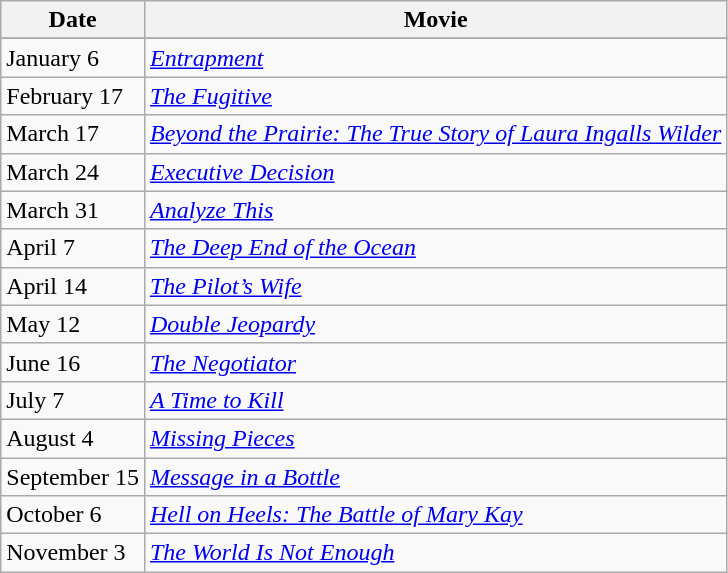<table class="wikitable plainrowheaders">
<tr>
<th scope="col">Date</th>
<th scope="col">Movie</th>
</tr>
<tr>
</tr>
<tr>
<td>January 6</td>
<td><em><a href='#'>Entrapment</a></em></td>
</tr>
<tr>
<td>February 17</td>
<td><em><a href='#'>The Fugitive</a></em></td>
</tr>
<tr>
<td>March 17</td>
<td><em><a href='#'>Beyond the Prairie: The True Story of Laura Ingalls Wilder</a></em></td>
</tr>
<tr>
<td>March 24</td>
<td><em><a href='#'>Executive Decision</a></em></td>
</tr>
<tr>
<td>March 31</td>
<td><em><a href='#'>Analyze This</a></em></td>
</tr>
<tr>
<td>April 7</td>
<td><em><a href='#'>The Deep End of the Ocean</a></em></td>
</tr>
<tr>
<td>April 14</td>
<td><em><a href='#'>The Pilot’s Wife</a></em></td>
</tr>
<tr>
<td>May 12</td>
<td><em><a href='#'>Double Jeopardy</a></em></td>
</tr>
<tr>
<td>June 16</td>
<td><em><a href='#'>The Negotiator</a></em></td>
</tr>
<tr>
<td>July 7</td>
<td><em><a href='#'>A Time to Kill</a></em></td>
</tr>
<tr>
<td>August 4</td>
<td><em><a href='#'>Missing Pieces</a></em></td>
</tr>
<tr>
<td>September 15</td>
<td><em><a href='#'>Message in a Bottle</a></em></td>
</tr>
<tr>
<td>October 6</td>
<td><em><a href='#'>Hell on Heels: The Battle of Mary Kay</a></em></td>
</tr>
<tr>
<td>November 3</td>
<td><em><a href='#'>The World Is Not Enough</a></em></td>
</tr>
</table>
